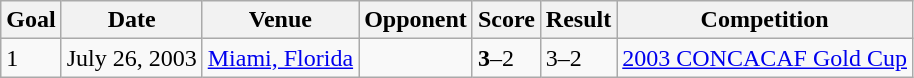<table class="wikitable">
<tr>
<th>Goal</th>
<th>Date</th>
<th>Venue</th>
<th>Opponent</th>
<th>Score</th>
<th>Result</th>
<th>Competition</th>
</tr>
<tr>
<td>1</td>
<td>July 26, 2003</td>
<td><a href='#'>Miami, Florida</a></td>
<td></td>
<td><strong>3</strong>–2</td>
<td>3–2</td>
<td><a href='#'>2003 CONCACAF Gold Cup</a></td>
</tr>
</table>
